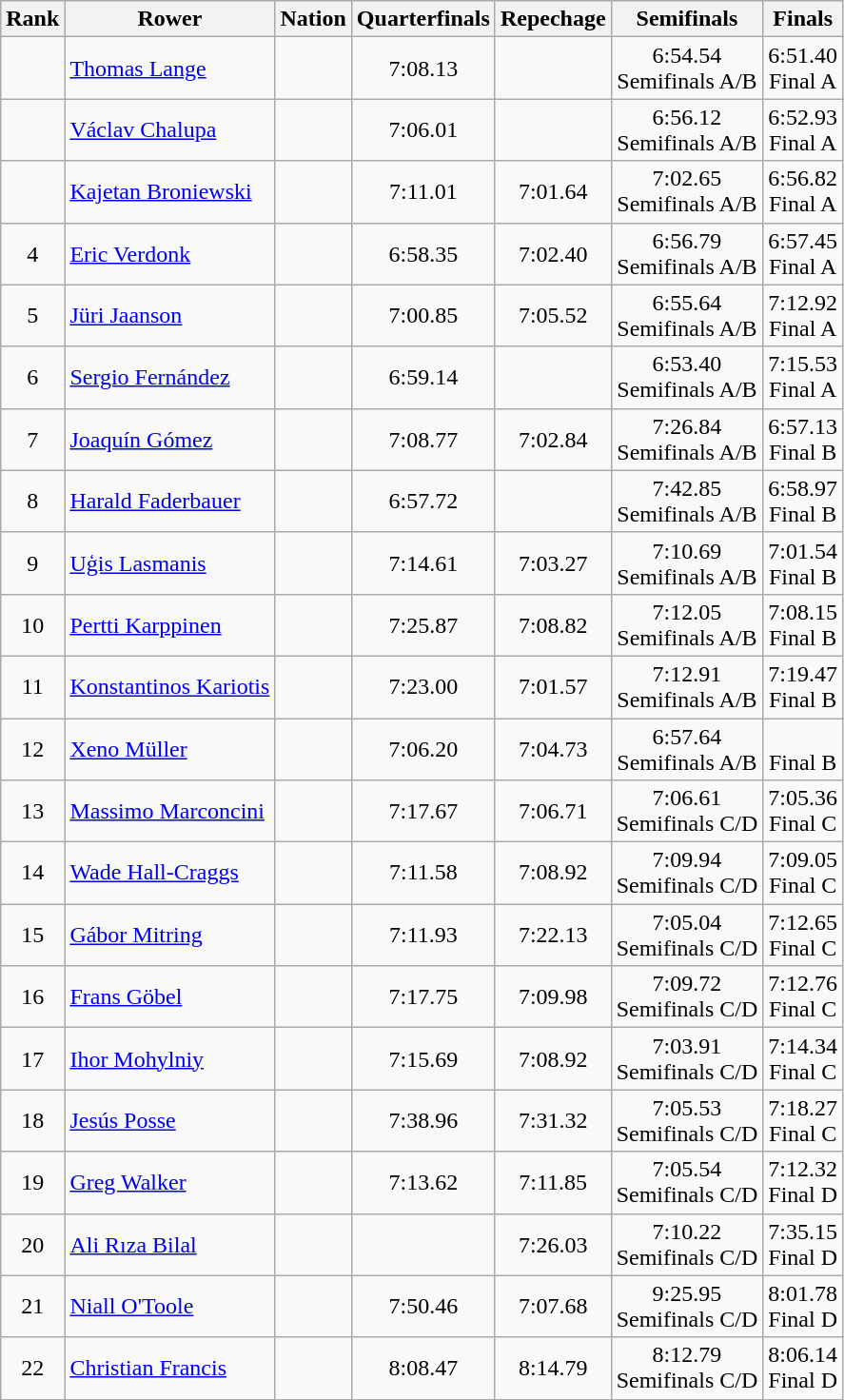<table class="wikitable sortable" style="text-align:center">
<tr>
<th>Rank</th>
<th>Rower</th>
<th>Nation</th>
<th>Quarterfinals</th>
<th>Repechage</th>
<th>Semifinals</th>
<th>Finals</th>
</tr>
<tr>
<td></td>
<td align=left><a href='#'>Thomas Lange</a></td>
<td align=left></td>
<td>7:08.13</td>
<td></td>
<td>6:54.54<br>Semifinals A/B</td>
<td>6:51.40<br>Final A</td>
</tr>
<tr>
<td></td>
<td align=left><a href='#'>Václav Chalupa</a></td>
<td align=left></td>
<td>7:06.01</td>
<td></td>
<td>6:56.12<br>Semifinals A/B</td>
<td>6:52.93<br>Final A</td>
</tr>
<tr>
<td></td>
<td align=left><a href='#'>Kajetan Broniewski</a></td>
<td align=left></td>
<td>7:11.01</td>
<td>7:01.64</td>
<td>7:02.65<br>Semifinals A/B</td>
<td>6:56.82<br>Final A</td>
</tr>
<tr>
<td>4</td>
<td align=left><a href='#'>Eric Verdonk</a></td>
<td align=left></td>
<td>6:58.35</td>
<td>7:02.40</td>
<td>6:56.79<br>Semifinals A/B</td>
<td>6:57.45<br>Final A</td>
</tr>
<tr>
<td>5</td>
<td align=left><a href='#'>Jüri Jaanson</a></td>
<td align=left></td>
<td>7:00.85</td>
<td>7:05.52</td>
<td>6:55.64<br>Semifinals A/B</td>
<td>7:12.92<br>Final A</td>
</tr>
<tr>
<td>6</td>
<td align=left><a href='#'>Sergio Fernández</a></td>
<td align=left></td>
<td>6:59.14</td>
<td></td>
<td>6:53.40<br>Semifinals A/B</td>
<td>7:15.53<br>Final A</td>
</tr>
<tr>
<td>7</td>
<td align=left><a href='#'>Joaquín Gómez</a></td>
<td align=left></td>
<td>7:08.77</td>
<td>7:02.84</td>
<td>7:26.84<br>Semifinals A/B</td>
<td>6:57.13<br>Final B</td>
</tr>
<tr>
<td>8</td>
<td align=left><a href='#'>Harald Faderbauer</a></td>
<td align=left></td>
<td>6:57.72</td>
<td></td>
<td>7:42.85<br>Semifinals A/B</td>
<td>6:58.97<br>Final B</td>
</tr>
<tr>
<td>9</td>
<td align=left><a href='#'>Uģis Lasmanis</a></td>
<td align=left></td>
<td>7:14.61</td>
<td>7:03.27</td>
<td>7:10.69<br>Semifinals A/B</td>
<td>7:01.54<br>Final B</td>
</tr>
<tr>
<td>10</td>
<td align=left><a href='#'>Pertti Karppinen</a></td>
<td align=left></td>
<td>7:25.87</td>
<td>7:08.82</td>
<td>7:12.05<br>Semifinals A/B</td>
<td>7:08.15<br>Final B</td>
</tr>
<tr>
<td>11</td>
<td align=left><a href='#'>Konstantinos Kariotis</a></td>
<td align=left></td>
<td>7:23.00</td>
<td>7:01.57</td>
<td>7:12.91<br>Semifinals A/B</td>
<td>7:19.47<br>Final B</td>
</tr>
<tr>
<td>12</td>
<td align=left><a href='#'>Xeno Müller</a></td>
<td align=left></td>
<td>7:06.20</td>
<td>7:04.73</td>
<td>6:57.64<br>Semifinals A/B</td>
<td data-sort-value=9:99.99><br>Final B</td>
</tr>
<tr>
<td>13</td>
<td align=left><a href='#'>Massimo Marconcini</a></td>
<td align=left></td>
<td>7:17.67</td>
<td>7:06.71</td>
<td>7:06.61<br>Semifinals C/D</td>
<td>7:05.36<br>Final C</td>
</tr>
<tr>
<td>14</td>
<td align=left><a href='#'>Wade Hall-Craggs</a></td>
<td align=left></td>
<td>7:11.58</td>
<td>7:08.92</td>
<td>7:09.94<br>Semifinals C/D</td>
<td>7:09.05<br>Final C</td>
</tr>
<tr>
<td>15</td>
<td align=left><a href='#'>Gábor Mitring</a></td>
<td align=left></td>
<td>7:11.93</td>
<td>7:22.13</td>
<td>7:05.04<br>Semifinals C/D</td>
<td>7:12.65<br>Final C</td>
</tr>
<tr>
<td>16</td>
<td align=left><a href='#'>Frans Göbel</a></td>
<td align=left></td>
<td>7:17.75</td>
<td>7:09.98</td>
<td>7:09.72<br>Semifinals C/D</td>
<td>7:12.76<br>Final C</td>
</tr>
<tr>
<td>17</td>
<td align=left><a href='#'>Ihor Mohylniy</a></td>
<td align=left></td>
<td>7:15.69</td>
<td>7:08.92</td>
<td>7:03.91<br>Semifinals C/D</td>
<td>7:14.34<br>Final C</td>
</tr>
<tr>
<td>18</td>
<td align=left><a href='#'>Jesús Posse</a></td>
<td align=left></td>
<td>7:38.96</td>
<td>7:31.32</td>
<td>7:05.53<br>Semifinals C/D</td>
<td>7:18.27<br>Final C</td>
</tr>
<tr>
<td>19</td>
<td align=left><a href='#'>Greg Walker</a></td>
<td align=left></td>
<td>7:13.62</td>
<td>7:11.85</td>
<td>7:05.54<br>Semifinals C/D</td>
<td>7:12.32<br>Final D</td>
</tr>
<tr>
<td>20</td>
<td align=left><a href='#'>Ali Rıza Bilal</a></td>
<td align=left></td>
<td data-sort-value=9:99.99></td>
<td>7:26.03</td>
<td>7:10.22<br>Semifinals C/D</td>
<td>7:35.15<br>Final D</td>
</tr>
<tr>
<td>21</td>
<td align=left><a href='#'>Niall O'Toole</a></td>
<td align=left></td>
<td>7:50.46</td>
<td>7:07.68</td>
<td>9:25.95<br>Semifinals C/D</td>
<td>8:01.78<br>Final D</td>
</tr>
<tr>
<td>22</td>
<td align=left><a href='#'>Christian Francis</a></td>
<td align=left></td>
<td>8:08.47</td>
<td>8:14.79</td>
<td>8:12.79<br>Semifinals C/D</td>
<td>8:06.14<br>Final D</td>
</tr>
</table>
